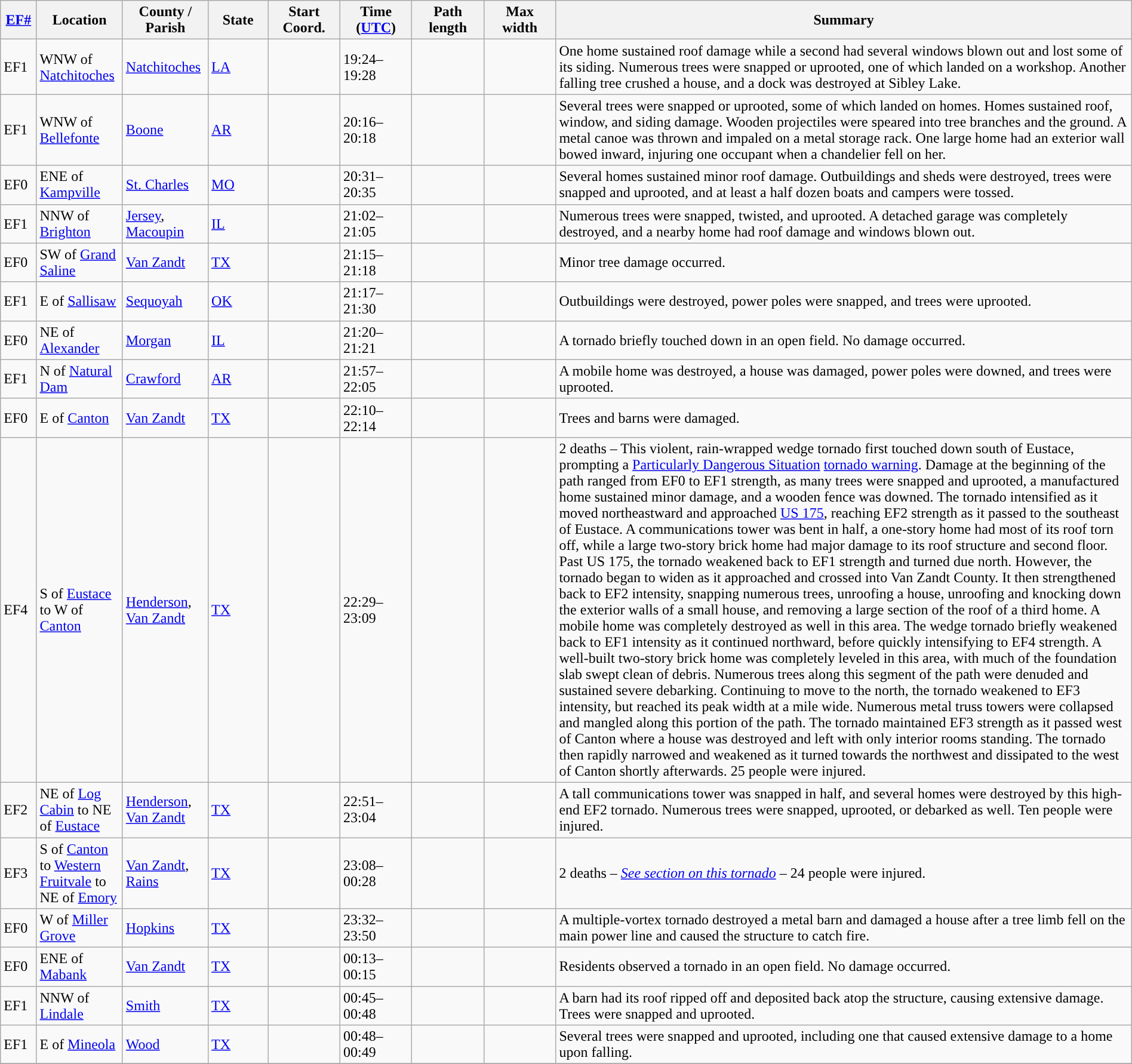<table class="wikitable sortable" style="width:100%;">
<tr>
<th scope="col"  style="width:3%; text-align:center;"><a href='#'>EF#</a></th>
<th scope="col"  style="width:7%; text-align:center;" class="unsortable">Location</th>
<th scope="col"  style="width:6%; text-align:center;" class="unsortable">County / Parish</th>
<th scope="col"  style="width:5%; text-align:center;">State</th>
<th scope="col"  style="width:6%; text-align:center;">Start Coord.</th>
<th scope="col"  style="width:6%; text-align:center;">Time (<a href='#'>UTC</a>)</th>
<th scope="col"  style="width:6%; text-align:center;">Path length</th>
<th scope="col"  style="width:6%; text-align:center;">Max width</th>
<th scope="col" class="unsortable" style="width:48%; text-align:center;">Summary</th>
</tr>
<tr>
<td>EF1</td>
<td>WNW of <a href='#'>Natchitoches</a></td>
<td><a href='#'>Natchitoches</a></td>
<td><a href='#'>LA</a></td>
<td></td>
<td>19:24–19:28</td>
<td></td>
<td></td>
<td>One home sustained roof damage while a second had several windows blown out and lost some of its siding. Numerous trees were snapped or uprooted, one of which landed on a workshop. Another falling tree crushed a house, and a dock was destroyed at Sibley Lake.</td>
</tr>
<tr>
<td>EF1</td>
<td>WNW of <a href='#'>Bellefonte</a></td>
<td><a href='#'>Boone</a></td>
<td><a href='#'>AR</a></td>
<td></td>
<td>20:16–20:18</td>
<td></td>
<td></td>
<td>Several trees were snapped or uprooted, some of which landed on homes. Homes sustained roof, window, and siding damage. Wooden projectiles were speared into tree branches and the ground. A metal canoe was thrown and impaled on a metal storage rack. One large home had an exterior wall bowed inward, injuring one occupant when a chandelier fell on her.</td>
</tr>
<tr>
<td>EF0</td>
<td>ENE of <a href='#'>Kampville</a></td>
<td><a href='#'>St. Charles</a></td>
<td><a href='#'>MO</a></td>
<td></td>
<td>20:31–20:35</td>
<td></td>
<td></td>
<td>Several homes sustained minor roof damage. Outbuildings and sheds were destroyed, trees were snapped and uprooted, and at least a half dozen boats and campers were tossed.</td>
</tr>
<tr>
<td>EF1</td>
<td>NNW of <a href='#'>Brighton</a></td>
<td><a href='#'>Jersey</a>, <a href='#'>Macoupin</a></td>
<td><a href='#'>IL</a></td>
<td></td>
<td>21:02–21:05</td>
<td></td>
<td></td>
<td>Numerous trees were snapped, twisted, and uprooted. A detached garage was completely destroyed, and a nearby home had roof damage and windows blown out.</td>
</tr>
<tr>
<td>EF0</td>
<td>SW of <a href='#'>Grand Saline</a></td>
<td><a href='#'>Van Zandt</a></td>
<td><a href='#'>TX</a></td>
<td></td>
<td>21:15–21:18</td>
<td></td>
<td></td>
<td>Minor tree damage occurred.</td>
</tr>
<tr>
<td>EF1</td>
<td>E of <a href='#'>Sallisaw</a></td>
<td><a href='#'>Sequoyah</a></td>
<td><a href='#'>OK</a></td>
<td></td>
<td>21:17–21:30</td>
<td></td>
<td></td>
<td>Outbuildings were destroyed, power poles were snapped, and trees were uprooted.</td>
</tr>
<tr>
<td>EF0</td>
<td>NE of <a href='#'>Alexander</a></td>
<td><a href='#'>Morgan</a></td>
<td><a href='#'>IL</a></td>
<td></td>
<td>21:20–21:21</td>
<td></td>
<td></td>
<td>A tornado briefly touched down in an open field. No damage occurred.</td>
</tr>
<tr>
<td>EF1</td>
<td>N of <a href='#'>Natural Dam</a></td>
<td><a href='#'>Crawford</a></td>
<td><a href='#'>AR</a></td>
<td></td>
<td>21:57–22:05</td>
<td></td>
<td></td>
<td>A mobile home was destroyed, a house was damaged, power poles were downed, and trees were uprooted.</td>
</tr>
<tr>
<td>EF0</td>
<td>E of <a href='#'>Canton</a></td>
<td><a href='#'>Van Zandt</a></td>
<td><a href='#'>TX</a></td>
<td></td>
<td>22:10–22:14</td>
<td></td>
<td></td>
<td>Trees and barns were damaged.</td>
</tr>
<tr>
<td>EF4</td>
<td>S of <a href='#'>Eustace</a> to W of <a href='#'>Canton</a></td>
<td><a href='#'>Henderson</a>, <a href='#'>Van Zandt</a></td>
<td><a href='#'>TX</a></td>
<td></td>
<td>22:29–23:09</td>
<td></td>
<td></td>
<td>2 deaths – This violent, rain-wrapped wedge tornado first touched down south of Eustace, prompting a <a href='#'>Particularly Dangerous Situation</a> <a href='#'>tornado warning</a>. Damage at the beginning of the path ranged from EF0 to EF1 strength, as many trees were snapped and uprooted, a manufactured home sustained minor damage, and a wooden fence was downed. The tornado intensified as it moved northeastward and approached <a href='#'>US 175</a>, reaching EF2 strength as it passed to the southeast of Eustace. A communications tower was bent in half, a one-story home had most of its roof torn off, while a large two-story brick home had major damage to its roof structure and second floor. Past US 175, the tornado weakened back to EF1 strength and turned due north. However, the tornado began to widen as it approached and crossed into Van Zandt County. It then strengthened back to EF2 intensity, snapping numerous trees, unroofing a house, unroofing and knocking down the exterior walls of a small house, and removing a large section of the roof of a third home. A mobile home was completely destroyed as well in this area. The wedge tornado briefly weakened back to EF1 intensity as it continued northward, before quickly intensifying to EF4 strength. A well-built two-story brick home was completely leveled in this area, with much of the foundation slab swept clean of debris. Numerous trees along this segment of the path were denuded and sustained severe debarking. Continuing to move to the north, the tornado weakened to EF3 intensity, but reached its peak width at a mile wide. Numerous metal truss towers were collapsed and mangled along this portion of the path. The tornado maintained EF3 strength as it passed west of Canton where a house was destroyed and left with only interior rooms standing. The tornado then rapidly narrowed and weakened as it turned towards the northwest and dissipated to the west of Canton shortly afterwards. 25 people were injured.</td>
</tr>
<tr>
<td>EF2</td>
<td>NE of <a href='#'>Log Cabin</a> to NE of <a href='#'>Eustace</a></td>
<td><a href='#'>Henderson</a>, <a href='#'>Van Zandt</a></td>
<td><a href='#'>TX</a></td>
<td></td>
<td>22:51–23:04</td>
<td></td>
<td></td>
<td>A tall communications tower was snapped in half, and several homes were destroyed by this high-end EF2 tornado. Numerous trees were snapped, uprooted, or debarked as well. Ten people were injured.</td>
</tr>
<tr>
<td>EF3</td>
<td>S of <a href='#'>Canton</a> to <a href='#'>Western Fruitvale</a> to NE of <a href='#'>Emory</a></td>
<td><a href='#'>Van Zandt</a>, <a href='#'>Rains</a></td>
<td><a href='#'>TX</a></td>
<td></td>
<td>23:08–00:28</td>
<td></td>
<td></td>
<td>2 deaths – <em><a href='#'>See section on this tornado</a></em> – 24 people were injured.</td>
</tr>
<tr>
<td>EF0</td>
<td>W of <a href='#'>Miller Grove</a></td>
<td><a href='#'>Hopkins</a></td>
<td><a href='#'>TX</a></td>
<td></td>
<td>23:32–23:50</td>
<td></td>
<td></td>
<td>A multiple-vortex tornado destroyed a metal barn and damaged a house after a tree limb fell on the main power line and caused the structure to catch fire.</td>
</tr>
<tr>
<td>EF0</td>
<td>ENE of <a href='#'>Mabank</a></td>
<td><a href='#'>Van Zandt</a></td>
<td><a href='#'>TX</a></td>
<td></td>
<td>00:13–00:15</td>
<td></td>
<td></td>
<td>Residents observed a tornado in an open field. No damage occurred.</td>
</tr>
<tr>
<td>EF1</td>
<td>NNW of <a href='#'>Lindale</a></td>
<td><a href='#'>Smith</a></td>
<td><a href='#'>TX</a></td>
<td></td>
<td>00:45–00:48</td>
<td></td>
<td></td>
<td>A barn had its roof ripped off and deposited back atop the structure, causing extensive damage. Trees were snapped and uprooted.</td>
</tr>
<tr>
<td>EF1</td>
<td>E of <a href='#'>Mineola</a></td>
<td><a href='#'>Wood</a></td>
<td><a href='#'>TX</a></td>
<td></td>
<td>00:48–00:49</td>
<td></td>
<td></td>
<td>Several trees were snapped and uprooted, including one that caused extensive damage to a home upon falling.</td>
</tr>
<tr>
</tr>
</table>
